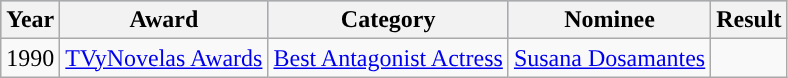<table class="wikitable">
<tr style="background:#b0c4de;">
<th>Year</th>
<th>Award</th>
<th>Category</th>
<th>Nominee</th>
<th>Result</th>
</tr>
<tr>
<td>1990</td>
<td><a href='#'>TVyNovelas Awards</a></td>
<td><a href='#'>Best Antagonist Actress</a></td>
<td><a href='#'>Susana Dosamantes</a></td>
<td></td>
</tr>
</table>
